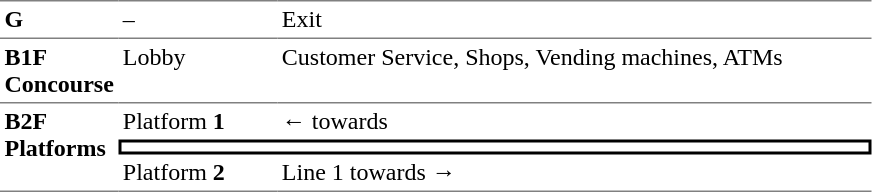<table table border=0 cellspacing=0 cellpadding=3>
<tr>
<td style="border-top:solid 1px gray;" width=50 valign=top><strong>G</strong></td>
<td style="border-top:solid 1px gray;" width=100 valign=top>–</td>
<td style="border-top:solid 1px gray;" width=390 valign=top>Exit</td>
</tr>
<tr>
<td style="border-bottom:solid 1px gray; border-top:solid 1px gray;" valign=top width=50><strong>B1F<br>Concourse</strong></td>
<td style="border-bottom:solid 1px gray; border-top:solid 1px gray;" valign=top width=100>Lobby</td>
<td style="border-bottom:solid 1px gray; border-top:solid 1px gray;" valign=top width=390>Customer Service, Shops, Vending machines, ATMs</td>
</tr>
<tr>
<td style="border-bottom:solid 1px gray;" rowspan=4 valign=top><strong>B2F<br>Platforms</strong></td>
<td>Platform <strong>1</strong></td>
<td>←  towards  </td>
</tr>
<tr>
<td style="border-right:solid 2px black;border-left:solid 2px black;border-top:solid 2px black;border-bottom:solid 2px black;text-align:center;" colspan=2></td>
</tr>
<tr>
<td style="border-bottom:solid 1px gray;">Platform <strong>2</strong></td>
<td style="border-bottom:solid 1px gray;"> Line 1 towards   →</td>
</tr>
</table>
